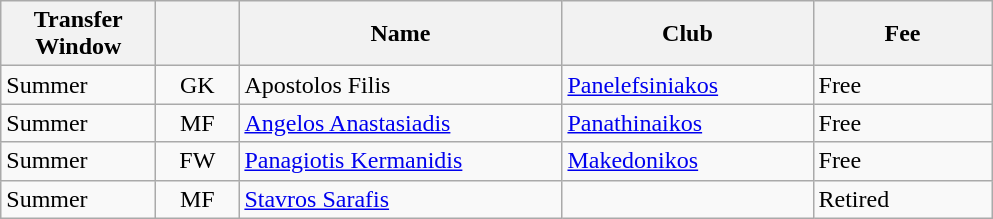<table class="wikitable plainrowheaders">
<tr>
<th scope="col" style="width:6em;">Transfer Window</th>
<th scope="col" style="width:3em;"></th>
<th scope="col" style="width:13em;">Name</th>
<th scope="col" style="width:10em;">Club</th>
<th scope="col" style="width:7em;">Fee</th>
</tr>
<tr>
<td>Summer</td>
<td align="center">GK</td>
<td> Apostolos Filis</td>
<td> <a href='#'>Panelefsiniakos</a></td>
<td>Free</td>
</tr>
<tr>
<td>Summer</td>
<td align="center">MF</td>
<td> <a href='#'>Angelos Anastasiadis</a></td>
<td> <a href='#'>Panathinaikos</a></td>
<td>Free</td>
</tr>
<tr>
<td>Summer</td>
<td align="center">FW</td>
<td> <a href='#'>Panagiotis Kermanidis</a></td>
<td> <a href='#'>Makedonikos</a></td>
<td>Free</td>
</tr>
<tr>
<td>Summer</td>
<td align="center">MF</td>
<td> <a href='#'>Stavros Sarafis</a></td>
<td></td>
<td>Retired</td>
</tr>
</table>
